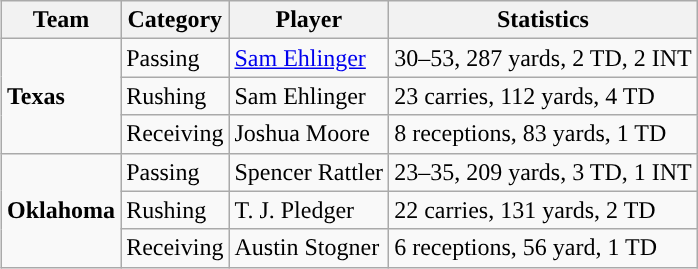<table class="wikitable" style="float: right;">
<tr>
<th>Team</th>
<th>Category</th>
<th>Player</th>
<th>Statistics</th>
</tr>
<tr>
<td rowspan=3><strong>Texas</strong></td>
<td>Passing</td>
<td><a href='#'>Sam Ehlinger</a></td>
<td>30–53, 287 yards, 2 TD, 2 INT</td>
</tr>
<tr>
<td>Rushing</td>
<td>Sam Ehlinger</td>
<td>23 carries, 112 yards, 4 TD</td>
</tr>
<tr>
<td>Receiving</td>
<td>Joshua Moore</td>
<td>8 receptions, 83 yards, 1 TD</td>
</tr>
<tr>
<td rowspan=3><strong>Oklahoma</strong></td>
<td>Passing</td>
<td>Spencer Rattler</td>
<td>23–35, 209 yards, 3 TD, 1 INT</td>
</tr>
<tr>
<td>Rushing</td>
<td>T. J. Pledger</td>
<td>22 carries, 131 yards, 2 TD</td>
</tr>
<tr>
<td>Receiving</td>
<td>Austin Stogner</td>
<td>6 receptions, 56 yard, 1 TD</td>
</tr>
</table>
